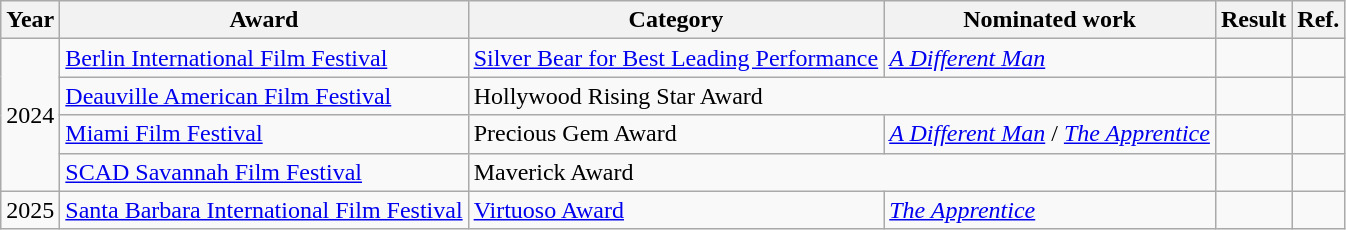<table class="wikitable sortable plainrowheaders">
<tr>
<th scope="col">Year</th>
<th scope="col">Award</th>
<th scope="col">Category</th>
<th scope="col">Nominated work</th>
<th scope="col">Result</th>
<th scope="col" class="unsortable">Ref.</th>
</tr>
<tr>
<td style="text-align:center;" rowspan=4>2024</td>
<td><a href='#'>Berlin International Film Festival</a></td>
<td><a href='#'>Silver Bear for Best Leading Performance</a></td>
<td><em><a href='#'>A Different Man</a></em></td>
<td></td>
<td style="text-align:center;"></td>
</tr>
<tr>
<td><a href='#'>Deauville American Film Festival</a></td>
<td colspan=2>Hollywood Rising Star Award</td>
<td></td>
<td style="text-align:center;"></td>
</tr>
<tr>
<td><a href='#'>Miami Film Festival</a></td>
<td>Precious Gem Award</td>
<td><em><a href='#'>A Different Man</a></em> / <em><a href='#'>The Apprentice</a></em></td>
<td></td>
<td style="text-align:center;"></td>
</tr>
<tr>
<td><a href='#'>SCAD Savannah Film Festival</a></td>
<td colspan=2>Maverick Award</td>
<td></td>
<td style="text-align:center;"></td>
</tr>
<tr>
<td style="text-align:center;">2025</td>
<td><a href='#'>Santa Barbara International Film Festival</a></td>
<td><a href='#'>Virtuoso Award</a></td>
<td><em><a href='#'>The Apprentice</a></em></td>
<td></td>
<td style="text-align:center;"></td>
</tr>
</table>
